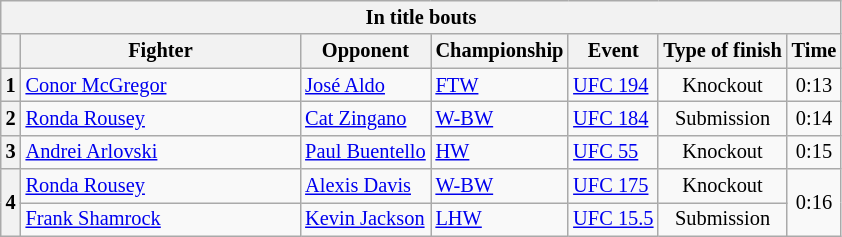<table class=wikitable style="font-size:85%;">
<tr>
<th colspan=7>In title bouts</th>
</tr>
<tr>
<th></th>
<th width=180>Fighter</th>
<th>Opponent</th>
<th>Championship</th>
<th>Event</th>
<th>Type of finish</th>
<th>Time</th>
</tr>
<tr>
<th>1</th>
<td> <a href='#'>Conor McGregor</a></td>
<td><a href='#'>José Aldo</a></td>
<td><a href='#'>FTW</a></td>
<td><a href='#'>UFC 194</a></td>
<td align=center>Knockout</td>
<td align=center>0:13</td>
</tr>
<tr>
<th>2</th>
<td> <a href='#'>Ronda Rousey</a></td>
<td><a href='#'>Cat Zingano</a></td>
<td><a href='#'>W-BW</a></td>
<td><a href='#'>UFC 184</a></td>
<td align=center>Submission</td>
<td align=center>0:14</td>
</tr>
<tr>
<th>3</th>
<td> <a href='#'>Andrei Arlovski</a></td>
<td><a href='#'>Paul Buentello</a></td>
<td><a href='#'>HW</a></td>
<td><a href='#'>UFC 55</a></td>
<td align=center>Knockout</td>
<td align=center>0:15</td>
</tr>
<tr>
<th rowspan=2>4</th>
<td> <a href='#'>Ronda Rousey</a></td>
<td><a href='#'>Alexis Davis</a></td>
<td><a href='#'>W-BW</a></td>
<td><a href='#'>UFC 175</a></td>
<td align=center>Knockout</td>
<td rowspan=2 align=center>0:16</td>
</tr>
<tr>
<td> <a href='#'>Frank Shamrock</a></td>
<td><a href='#'>Kevin Jackson</a></td>
<td><a href='#'>LHW</a></td>
<td><a href='#'>UFC 15.5</a></td>
<td align=center>Submission</td>
</tr>
</table>
